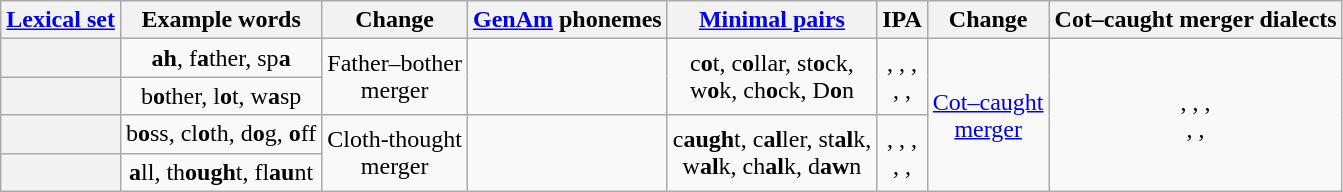<table class="wikitable" style="text-align: center;">
<tr>
<th scope="col"><a href='#'>Lexical set</a></th>
<th scope="col">Example words</th>
<th scope="col">Change</th>
<th scope="col"><a href='#'>GenAm</a> phonemes</th>
<th scope="col"><a href='#'>Minimal pairs</a></th>
<th scope="col">IPA</th>
<th scope="col">Change</th>
<th scope="col">Cot–caught merger dialects</th>
</tr>
<tr>
<th scope="row"></th>
<td><strong>ah</strong>, f<strong>a</strong>ther, sp<strong>a</strong></td>
<td rowspan="2">Father–bother<br>merger</td>
<td rowspan="2"></td>
<td rowspan="2">c<strong>o</strong>t, c<strong>o</strong>llar, st<strong>o</strong>ck,<br>w<strong>o</strong>k, ch<strong>o</strong>ck, D<strong>o</strong>n</td>
<td rowspan="2">, , ,<br>, , </td>
<td rowspan="4"><a href='#'>Cot–caught<br>merger</a></td>
<td rowspan="4">, , ,<br>, , </td>
</tr>
<tr>
<th scope="row"></th>
<td>b<strong>o</strong>ther, l<strong>o</strong>t, w<strong>a</strong>sp</td>
</tr>
<tr>
<th scope="row"></th>
<td>b<strong>o</strong>ss, cl<strong>o</strong>th, d<strong>o</strong>g, <strong>o</strong>ff</td>
<td rowspan="2">Cloth-thought<br>merger</td>
<td rowspan="2"></td>
<td rowspan="2">c<strong>augh</strong>t, c<strong>al</strong>ler, st<strong>al</strong>k,<br>w<strong>al</strong>k, ch<strong>al</strong>k, d<strong>aw</strong>n</td>
<td rowspan="2">, , ,<br>, , </td>
</tr>
<tr>
<th scope="row"></th>
<td><strong>a</strong>ll, th<strong>ough</strong>t, fl<strong>au</strong>nt</td>
</tr>
</table>
